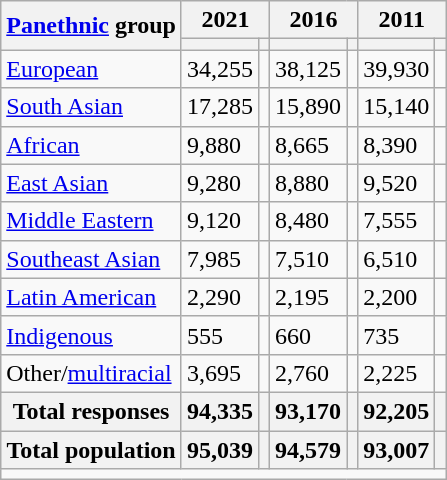<table class="wikitable collapsible sortable">
<tr>
<th rowspan="2"><a href='#'>Panethnic</a> group</th>
<th colspan="2">2021</th>
<th colspan="2">2016</th>
<th colspan="2">2011</th>
</tr>
<tr>
<th><a href='#'></a></th>
<th></th>
<th></th>
<th></th>
<th></th>
<th></th>
</tr>
<tr>
<td><a href='#'>European</a></td>
<td>34,255</td>
<td></td>
<td>38,125</td>
<td></td>
<td>39,930</td>
<td></td>
</tr>
<tr>
<td><a href='#'>South Asian</a></td>
<td>17,285</td>
<td></td>
<td>15,890</td>
<td></td>
<td>15,140</td>
<td></td>
</tr>
<tr>
<td><a href='#'>African</a></td>
<td>9,880</td>
<td></td>
<td>8,665</td>
<td></td>
<td>8,390</td>
<td></td>
</tr>
<tr>
<td><a href='#'>East Asian</a></td>
<td>9,280</td>
<td></td>
<td>8,880</td>
<td></td>
<td>9,520</td>
<td></td>
</tr>
<tr>
<td><a href='#'>Middle Eastern</a></td>
<td>9,120</td>
<td></td>
<td>8,480</td>
<td></td>
<td>7,555</td>
<td></td>
</tr>
<tr>
<td><a href='#'>Southeast Asian</a></td>
<td>7,985</td>
<td></td>
<td>7,510</td>
<td></td>
<td>6,510</td>
<td></td>
</tr>
<tr>
<td><a href='#'>Latin American</a></td>
<td>2,290</td>
<td></td>
<td>2,195</td>
<td></td>
<td>2,200</td>
<td></td>
</tr>
<tr>
<td><a href='#'>Indigenous</a></td>
<td>555</td>
<td></td>
<td>660</td>
<td></td>
<td>735</td>
<td></td>
</tr>
<tr>
<td>Other/<a href='#'>multiracial</a></td>
<td>3,695</td>
<td></td>
<td>2,760</td>
<td></td>
<td>2,225</td>
<td></td>
</tr>
<tr>
<th>Total responses</th>
<th>94,335</th>
<th></th>
<th>93,170</th>
<th></th>
<th>92,205</th>
<th></th>
</tr>
<tr class="sortbottom">
<th>Total population</th>
<th>95,039</th>
<th></th>
<th>94,579</th>
<th></th>
<th>93,007</th>
<th></th>
</tr>
<tr class="sortbottom">
<td colspan="15"></td>
</tr>
</table>
